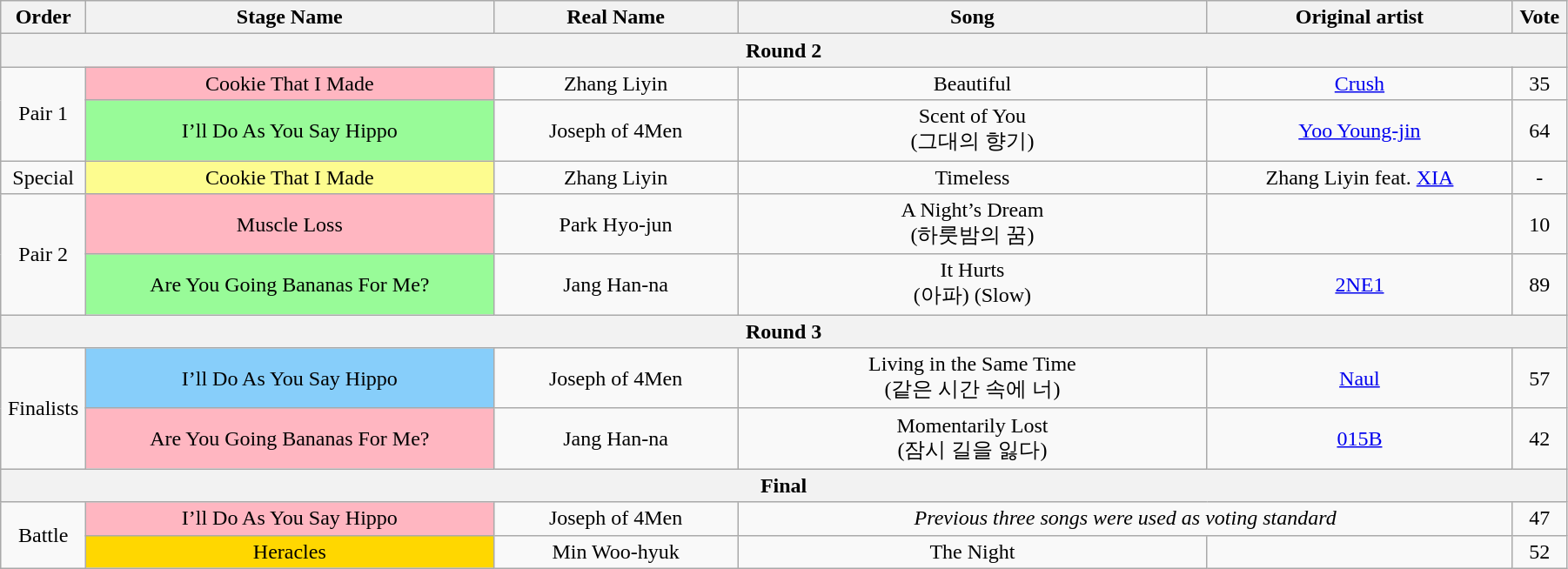<table class="wikitable" style="text-align:center; width:95%;">
<tr>
<th style="width:1%">Order</th>
<th style="width:20%;">Stage Name</th>
<th style="width:12%">Real Name</th>
<th style="width:23%;">Song</th>
<th style="width:15%;">Original artist</th>
<th style="width:1%;">Vote</th>
</tr>
<tr>
<th colspan=6>Round 2</th>
</tr>
<tr>
<td rowspan=2>Pair 1</td>
<td bgcolor="lightpink">Cookie That I Made</td>
<td>Zhang Liyin</td>
<td>Beautiful</td>
<td><a href='#'>Crush</a></td>
<td>35</td>
</tr>
<tr>
<td bgcolor="palegreen">I’ll Do As You Say Hippo</td>
<td>Joseph of 4Men</td>
<td>Scent of You<br>(그대의 향기)</td>
<td><a href='#'>Yoo Young-jin</a></td>
<td>64</td>
</tr>
<tr>
<td>Special</td>
<td bgcolor="#FDFC8F">Cookie That I Made</td>
<td>Zhang Liyin</td>
<td>Timeless</td>
<td>Zhang Liyin feat. <a href='#'>XIA</a></td>
<td>-</td>
</tr>
<tr>
<td rowspan=2>Pair 2</td>
<td bgcolor="lightpink">Muscle Loss</td>
<td>Park Hyo-jun</td>
<td>A Night’s Dream<br>(하룻밤의 꿈)</td>
<td></td>
<td>10</td>
</tr>
<tr>
<td bgcolor="palegreen">Are You Going Bananas For Me?</td>
<td>Jang Han-na</td>
<td>It Hurts<br>(아파) (Slow)</td>
<td><a href='#'>2NE1</a></td>
<td>89</td>
</tr>
<tr>
<th colspan=6>Round 3</th>
</tr>
<tr>
<td rowspan=2>Finalists</td>
<td bgcolor="lightskyblue">I’ll Do As You Say Hippo</td>
<td>Joseph of 4Men</td>
<td>Living in the Same Time<br>(같은 시간 속에 너)</td>
<td><a href='#'>Naul</a></td>
<td>57</td>
</tr>
<tr>
<td bgcolor="lightpink">Are You Going Bananas For Me?</td>
<td>Jang Han-na</td>
<td>Momentarily Lost<br>(잠시 길을 잃다)</td>
<td><a href='#'>015B</a></td>
<td>42</td>
</tr>
<tr>
<th colspan=6>Final</th>
</tr>
<tr>
<td rowspan=2>Battle</td>
<td bgcolor="lightpink">I’ll Do As You Say Hippo</td>
<td>Joseph of 4Men</td>
<td colspan=2><em>Previous three songs were used as voting standard</em></td>
<td>47</td>
</tr>
<tr>
<td bgcolor="gold">Heracles</td>
<td>Min Woo-hyuk</td>
<td>The Night</td>
<td></td>
<td>52</td>
</tr>
</table>
